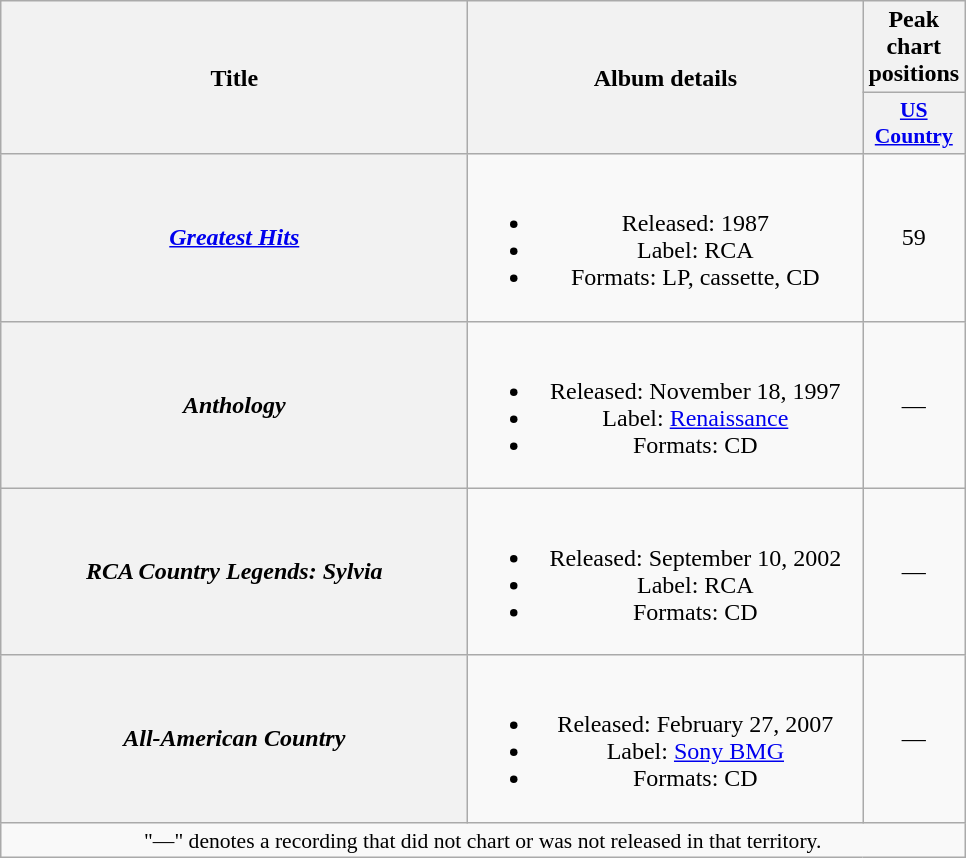<table class="wikitable plainrowheaders" style="text-align:center;">
<tr>
<th scope="col" rowspan="2" style="width:19em;">Title</th>
<th scope="col" rowspan="2" style="width:16em;">Album details</th>
<th scope="col" colspan="1">Peak<br>chart<br>positions</th>
</tr>
<tr>
<th scope="col" style="width:3em;font-size:90%;"><a href='#'>US<br>Country</a><br></th>
</tr>
<tr>
<th scope="row"><em><a href='#'>Greatest Hits</a></em></th>
<td><br><ul><li>Released: 1987</li><li>Label: RCA</li><li>Formats: LP, cassette, CD</li></ul></td>
<td>59</td>
</tr>
<tr>
<th scope="row"><em>Anthology</em></th>
<td><br><ul><li>Released: November 18, 1997</li><li>Label: <a href='#'>Renaissance</a></li><li>Formats: CD</li></ul></td>
<td>—</td>
</tr>
<tr>
<th scope="row"><em>RCA Country Legends: Sylvia</em></th>
<td><br><ul><li>Released: September 10, 2002</li><li>Label: RCA</li><li>Formats: CD</li></ul></td>
<td>—</td>
</tr>
<tr>
<th scope="row"><em>All-American Country</em></th>
<td><br><ul><li>Released: February 27, 2007</li><li>Label: <a href='#'>Sony BMG</a></li><li>Formats: CD</li></ul></td>
<td>—</td>
</tr>
<tr>
<td colspan="3" style="font-size:90%">"—" denotes a recording that did not chart or was not released in that territory.</td>
</tr>
</table>
